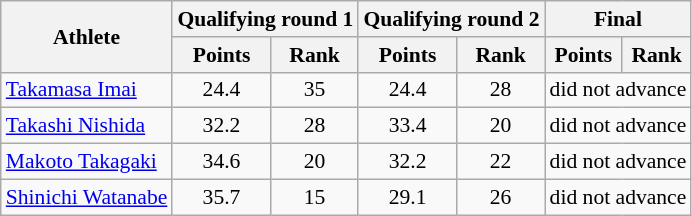<table class="wikitable" style="font-size:90%">
<tr>
<th rowspan="2">Athlete</th>
<th colspan="2">Qualifying round 1</th>
<th colspan="2">Qualifying round 2</th>
<th colspan="2">Final</th>
</tr>
<tr>
<th>Points</th>
<th>Rank</th>
<th>Points</th>
<th>Rank</th>
<th>Points</th>
<th>Rank</th>
</tr>
<tr>
<td><a href='#'>Takamasa Imai</a></td>
<td align="center">24.4</td>
<td align="center">35</td>
<td align="center">24.4</td>
<td align="center">28</td>
<td colspan="2">did not advance</td>
</tr>
<tr>
<td><a href='#'>Takashi Nishida</a></td>
<td align="center">32.2</td>
<td align="center">28</td>
<td align="center">33.4</td>
<td align="center">20</td>
<td colspan="2">did not advance</td>
</tr>
<tr>
<td><a href='#'>Makoto Takagaki</a></td>
<td align="center">34.6</td>
<td align="center">20</td>
<td align="center">32.2</td>
<td align="center">22</td>
<td colspan="2">did not advance</td>
</tr>
<tr>
<td><a href='#'>Shinichi Watanabe</a></td>
<td align="center">35.7</td>
<td align="center">15</td>
<td align="center">29.1</td>
<td align="center">26</td>
<td colspan="2">did not advance</td>
</tr>
</table>
